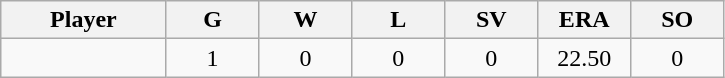<table class="wikitable sortable">
<tr>
<th bgcolor="#DDDDFF" width="16%">Player</th>
<th bgcolor="#DDDDFF" width="9%">G</th>
<th bgcolor="#DDDDFF" width="9%">W</th>
<th bgcolor="#DDDDFF" width="9%">L</th>
<th bgcolor="#DDDDFF" width="9%">SV</th>
<th bgcolor="#DDDDFF" width="9%">ERA</th>
<th bgcolor="#DDDDFF" width="9%">SO</th>
</tr>
<tr align="center">
<td></td>
<td>1</td>
<td>0</td>
<td>0</td>
<td>0</td>
<td>22.50</td>
<td>0</td>
</tr>
</table>
